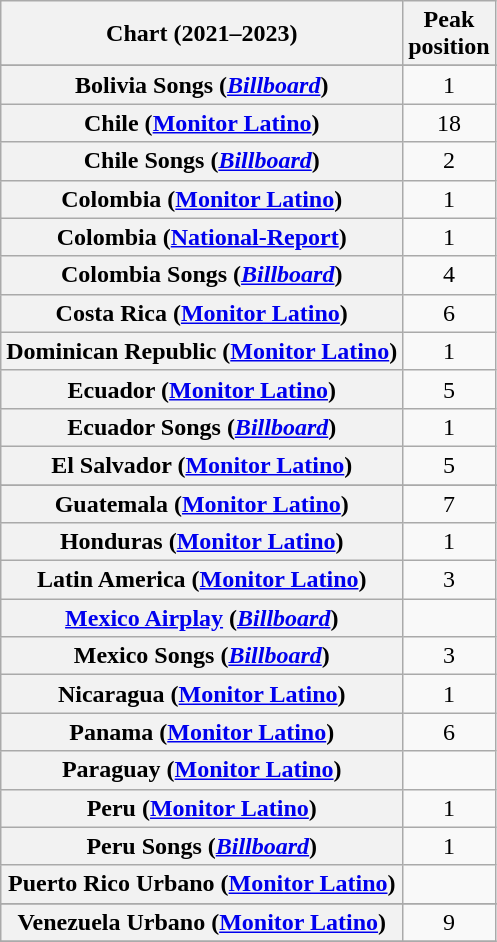<table class="wikitable sortable plainrowheaders" style="text-align:center">
<tr>
<th scope="col">Chart (2021–2023)</th>
<th scope="col">Peak<br>position</th>
</tr>
<tr>
</tr>
<tr>
<th scope="row">Bolivia Songs (<em><a href='#'>Billboard</a></em>)</th>
<td>1</td>
</tr>
<tr>
<th scope="row">Chile (<a href='#'>Monitor Latino</a>)</th>
<td>18</td>
</tr>
<tr>
<th scope="row">Chile Songs (<em><a href='#'>Billboard</a></em>)</th>
<td>2</td>
</tr>
<tr>
<th scope="row">Colombia (<a href='#'>Monitor Latino</a>)</th>
<td>1</td>
</tr>
<tr>
<th scope="row">Colombia (<a href='#'>National-Report</a>)</th>
<td>1</td>
</tr>
<tr>
<th scope="row">Colombia Songs (<em><a href='#'>Billboard</a></em>)</th>
<td>4</td>
</tr>
<tr>
<th scope="row">Costa Rica (<a href='#'>Monitor Latino</a>)</th>
<td>6</td>
</tr>
<tr>
<th scope="row">Dominican Republic (<a href='#'>Monitor Latino</a>)</th>
<td>1</td>
</tr>
<tr>
<th scope="row">Ecuador (<a href='#'>Monitor Latino</a>)</th>
<td>5</td>
</tr>
<tr>
<th scope="row">Ecuador Songs (<em><a href='#'>Billboard</a></em>)</th>
<td>1</td>
</tr>
<tr>
<th scope="row">El Salvador (<a href='#'>Monitor Latino</a>)</th>
<td>5</td>
</tr>
<tr>
</tr>
<tr>
<th scope="row">Guatemala (<a href='#'>Monitor Latino</a>)</th>
<td>7</td>
</tr>
<tr>
<th scope="row">Honduras (<a href='#'>Monitor Latino</a>)</th>
<td>1</td>
</tr>
<tr>
<th scope="row">Latin America (<a href='#'>Monitor Latino</a>)</th>
<td>3</td>
</tr>
<tr>
<th scope="row"><a href='#'>Mexico Airplay</a> (<em><a href='#'>Billboard</a></em>)</th>
<td></td>
</tr>
<tr>
<th scope="row">Mexico Songs (<em><a href='#'>Billboard</a></em>)</th>
<td>3</td>
</tr>
<tr>
<th scope="row">Nicaragua (<a href='#'>Monitor Latino</a>)</th>
<td>1</td>
</tr>
<tr>
<th scope="row">Panama (<a href='#'>Monitor Latino</a>)</th>
<td>6</td>
</tr>
<tr>
<th scope="row">Paraguay (<a href='#'>Monitor Latino</a>)</th>
<td></td>
</tr>
<tr>
<th scope="row">Peru (<a href='#'>Monitor Latino</a>)</th>
<td>1</td>
</tr>
<tr>
<th scope="row">Peru Songs (<em><a href='#'>Billboard</a></em>)</th>
<td>1</td>
</tr>
<tr>
<th scope="row">Puerto Rico Urbano (<a href='#'>Monitor Latino</a>)</th>
<td></td>
</tr>
<tr>
</tr>
<tr>
</tr>
<tr>
</tr>
<tr>
</tr>
<tr>
</tr>
<tr>
</tr>
<tr>
</tr>
<tr>
<th scope="row">Venezuela Urbano (<a href='#'>Monitor Latino</a>)</th>
<td>9</td>
</tr>
<tr>
</tr>
</table>
